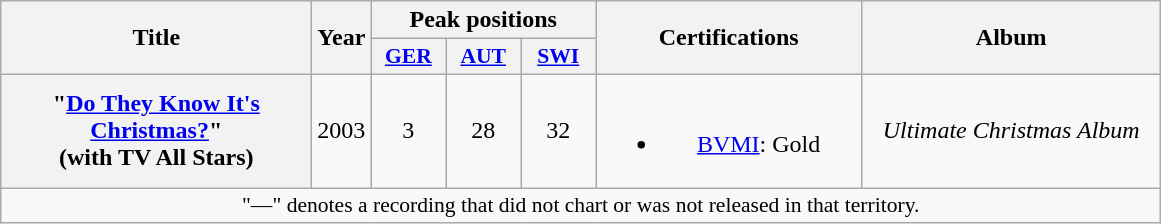<table class="wikitable plainrowheaders" style="text-align:center;">
<tr>
<th <style="text-align:center" rowspan="2" width="200">Title</th>
<th <style="text-align:center" rowspan="2" width="10">Year</th>
<th <style="text-align:center" colspan="3" width="20">Peak positions</th>
<th <style="text-align:center" rowspan="2" width="170">Certifications</th>
<th <style="text-align:center" rowspan="2" style="width:12em;">Album</th>
</tr>
<tr>
<th scope="col" style="width:3em;font-size:90%;"><a href='#'>GER</a><br></th>
<th scope="col" style="width:3em;font-size:90%;"><a href='#'>AUT</a><br></th>
<th scope="col" style="width:3em;font-size:90%;"><a href='#'>SWI</a><br></th>
</tr>
<tr>
<th scope="row">"<a href='#'>Do They Know It's Christmas?</a>" <br><span>(with TV All Stars)</span></th>
<td>2003</td>
<td>3</td>
<td>28</td>
<td>32</td>
<td><br><ul><li><a href='#'>BVMI</a>: Gold</li></ul></td>
<td><em>Ultimate Christmas Album</em></td>
</tr>
<tr>
<td colspan="11" style="font-size:90%">"—" denotes a recording that did not chart or was not released in that territory.</td>
</tr>
</table>
